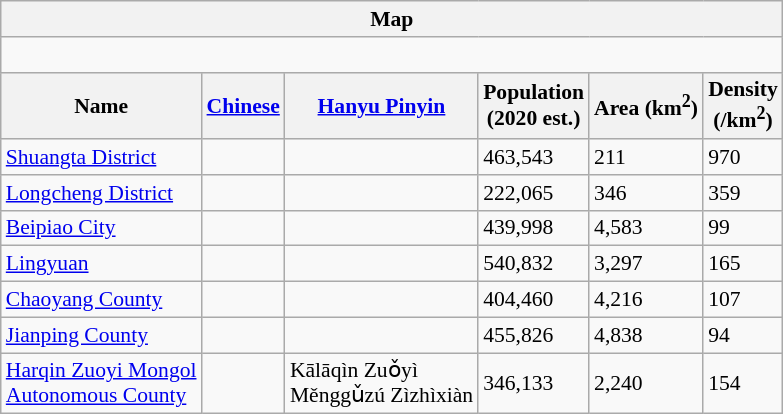<table class="wikitable"  style="font-size:90%;" align=center>
<tr>
<th colspan="6" align="center">Map</th>
</tr>
<tr>
<td colspan="6" align="center"><div><br> 








</div></td>
</tr>
<tr>
<th>Name</th>
<th><a href='#'>Chinese</a></th>
<th><a href='#'>Hanyu Pinyin</a></th>
<th>Population<br>(2020 est.)</th>
<th>Area (km<sup>2</sup>)</th>
<th>Density<br>(/km<sup>2</sup>)</th>
</tr>
<tr --------->
<td><a href='#'>Shuangta District</a></td>
<td></td>
<td></td>
<td>463,543</td>
<td>211</td>
<td>970</td>
</tr>
<tr --------->
<td><a href='#'>Longcheng District</a></td>
<td></td>
<td></td>
<td>222,065</td>
<td>346</td>
<td>359</td>
</tr>
<tr --------->
<td><a href='#'>Beipiao City</a></td>
<td></td>
<td></td>
<td>439,998</td>
<td>4,583</td>
<td>99</td>
</tr>
<tr --------->
<td><a href='#'>Lingyuan</a></td>
<td></td>
<td></td>
<td>540,832</td>
<td>3,297</td>
<td>165</td>
</tr>
<tr --------->
<td><a href='#'>Chaoyang County</a></td>
<td></td>
<td></td>
<td>404,460</td>
<td>4,216</td>
<td>107</td>
</tr>
<tr --------->
<td><a href='#'>Jianping County</a></td>
<td></td>
<td></td>
<td>455,826</td>
<td>4,838</td>
<td>94</td>
</tr>
<tr --------->
<td><a href='#'>Harqin Zuoyi Mongol<br>Autonomous County</a></td>
<td></td>
<td>Kālāqìn Zuǒyì<br>Měnggǔzú Zìzhìxiàn</td>
<td>346,133</td>
<td>2,240</td>
<td>154</td>
</tr>
</table>
